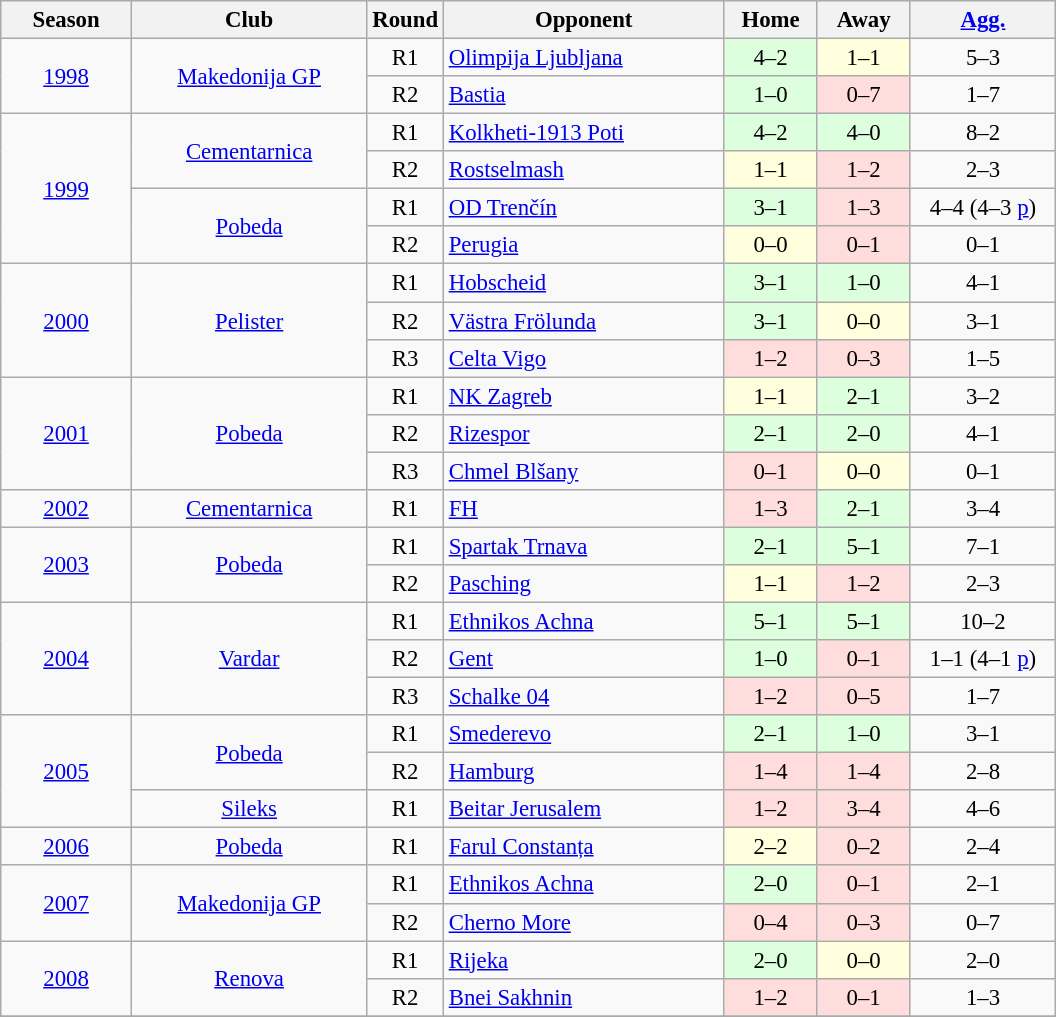<table class="wikitable" style="font-size:95%; text-align: center">
<tr>
<th width="80">Season</th>
<th width="150">Club</th>
<th width="30">Round</th>
<th width="180">Opponent</th>
<th width="55">Home</th>
<th width="55">Away</th>
<th width="90"><a href='#'>Agg.</a></th>
</tr>
<tr>
<td rowspan=2><a href='#'>1998</a></td>
<td rowspan=2><a href='#'>Makedonija GP</a></td>
<td>R1</td>
<td align="left"> <a href='#'>Olimpija Ljubljana</a></td>
<td bgcolor="#ddffdd">4–2</td>
<td bgcolor="#ffffdd">1–1</td>
<td>5–3</td>
</tr>
<tr>
<td>R2</td>
<td align="left"> <a href='#'>Bastia</a></td>
<td bgcolor="#ddffdd">1–0</td>
<td bgcolor="#ffdddd">0–7</td>
<td>1–7</td>
</tr>
<tr>
<td rowspan=4><a href='#'>1999</a></td>
<td rowspan=2><a href='#'>Cementarnica</a></td>
<td>R1</td>
<td align="left"> <a href='#'>Kolkheti-1913 Poti</a></td>
<td bgcolor="#ddffdd">4–2</td>
<td bgcolor="#ddffdd">4–0</td>
<td>8–2</td>
</tr>
<tr>
<td>R2</td>
<td align="left"> <a href='#'>Rostselmash</a></td>
<td bgcolor="#ffffdd">1–1</td>
<td bgcolor="#ffdddd">1–2</td>
<td>2–3</td>
</tr>
<tr>
<td rowspan=2><a href='#'>Pobeda</a></td>
<td>R1</td>
<td align="left"> <a href='#'>OD Trenčín</a></td>
<td bgcolor="#ddffdd">3–1</td>
<td bgcolor="#ffdddd">1–3</td>
<td>4–4 (4–3 <a href='#'>p</a>)</td>
</tr>
<tr>
<td>R2</td>
<td align="left"> <a href='#'>Perugia</a></td>
<td bgcolor="#ffffdd">0–0</td>
<td bgcolor="#ffdddd">0–1</td>
<td>0–1</td>
</tr>
<tr>
<td rowspan=3><a href='#'>2000</a></td>
<td rowspan=3><a href='#'>Pelister</a></td>
<td>R1</td>
<td align="left"> <a href='#'>Hobscheid</a></td>
<td bgcolor="#ddffdd">3–1</td>
<td bgcolor="#ddffdd">1–0</td>
<td>4–1</td>
</tr>
<tr>
<td>R2</td>
<td align="left"> <a href='#'>Västra Frölunda</a></td>
<td bgcolor="#ddffdd">3–1</td>
<td bgcolor="#ffffdd">0–0</td>
<td>3–1</td>
</tr>
<tr>
<td>R3</td>
<td align="left"> <a href='#'>Celta Vigo</a></td>
<td bgcolor="#ffdddd">1–2</td>
<td bgcolor="#ffdddd">0–3</td>
<td>1–5</td>
</tr>
<tr>
<td rowspan=3><a href='#'>2001</a></td>
<td rowspan=3><a href='#'>Pobeda</a></td>
<td>R1</td>
<td align="left"> <a href='#'>NK Zagreb</a></td>
<td bgcolor="#ffffdd">1–1</td>
<td bgcolor="#ddffdd">2–1</td>
<td>3–2</td>
</tr>
<tr>
<td>R2</td>
<td align="left"> <a href='#'>Rizespor</a></td>
<td bgcolor="#ddffdd">2–1</td>
<td bgcolor="#ddffdd">2–0</td>
<td>4–1</td>
</tr>
<tr>
<td>R3</td>
<td align="left"> <a href='#'>Chmel Blšany</a></td>
<td bgcolor="#ffdddd">0–1</td>
<td bgcolor="#ffffdd">0–0</td>
<td>0–1</td>
</tr>
<tr>
<td><a href='#'>2002</a></td>
<td><a href='#'>Cementarnica</a></td>
<td>R1</td>
<td align="left"> <a href='#'>FH</a></td>
<td bgcolor="#ffdddd">1–3</td>
<td bgcolor="#ddffdd">2–1</td>
<td>3–4</td>
</tr>
<tr>
<td rowspan=2><a href='#'>2003</a></td>
<td rowspan=2><a href='#'>Pobeda</a></td>
<td>R1</td>
<td align="left"> <a href='#'>Spartak Trnava</a></td>
<td bgcolor="#ddffdd">2–1</td>
<td bgcolor="#ddffdd">5–1</td>
<td>7–1</td>
</tr>
<tr>
<td>R2</td>
<td align="left"> <a href='#'>Pasching</a></td>
<td bgcolor="#ffffdd">1–1</td>
<td bgcolor="#ffdddd">1–2</td>
<td>2–3</td>
</tr>
<tr>
<td rowspan=3><a href='#'>2004</a></td>
<td rowspan=3><a href='#'>Vardar</a></td>
<td>R1</td>
<td align="left"> <a href='#'>Ethnikos Achna</a></td>
<td bgcolor="#ddffdd">5–1</td>
<td bgcolor="#ddffdd">5–1</td>
<td>10–2</td>
</tr>
<tr>
<td>R2</td>
<td align="left"> <a href='#'>Gent</a></td>
<td bgcolor="#ddffdd">1–0</td>
<td bgcolor="#ffdddd">0–1</td>
<td>1–1 (4–1 <a href='#'>p</a>)</td>
</tr>
<tr>
<td>R3</td>
<td align="left"> <a href='#'>Schalke 04</a></td>
<td bgcolor="#ffdddd">1–2</td>
<td bgcolor="#ffdddd">0–5</td>
<td>1–7</td>
</tr>
<tr>
<td rowspan=3><a href='#'>2005</a></td>
<td rowspan=2><a href='#'>Pobeda</a></td>
<td>R1</td>
<td align="left"> <a href='#'>Smederevo</a></td>
<td bgcolor="#ddffdd">2–1</td>
<td bgcolor="#ddffdd">1–0</td>
<td>3–1</td>
</tr>
<tr>
<td>R2</td>
<td align="left"> <a href='#'>Hamburg</a></td>
<td bgcolor="#ffdddd">1–4</td>
<td bgcolor="#ffdddd">1–4</td>
<td>2–8</td>
</tr>
<tr>
<td rowspan=1><a href='#'>Sileks</a></td>
<td>R1</td>
<td align="left"> <a href='#'>Beitar Jerusalem</a></td>
<td bgcolor="#ffdddd">1–2</td>
<td bgcolor="#ffdddd">3–4</td>
<td>4–6</td>
</tr>
<tr>
<td rowspan=1><a href='#'>2006</a></td>
<td rowspan=1><a href='#'>Pobeda</a></td>
<td>R1</td>
<td align="left"> <a href='#'>Farul Constanța</a></td>
<td bgcolor="#ffffdd">2–2</td>
<td bgcolor="#ffdddd">0–2</td>
<td>2–4</td>
</tr>
<tr>
<td rowspan=2><a href='#'>2007</a></td>
<td rowspan=2><a href='#'>Makedonija GP</a></td>
<td>R1</td>
<td align="left"> <a href='#'>Ethnikos Achna</a></td>
<td bgcolor="#ddffdd">2–0</td>
<td bgcolor="#ffdddd">0–1</td>
<td>2–1</td>
</tr>
<tr>
<td>R2</td>
<td align="left"> <a href='#'>Cherno More</a></td>
<td bgcolor="#ffdddd">0–4</td>
<td bgcolor="#ffdddd">0–3</td>
<td>0–7</td>
</tr>
<tr>
<td rowspan=2><a href='#'>2008</a></td>
<td rowspan=2><a href='#'>Renova</a></td>
<td>R1</td>
<td align="left"> <a href='#'>Rijeka</a></td>
<td bgcolor="#ddffdd">2–0</td>
<td bgcolor="#ffffdd">0–0</td>
<td>2–0</td>
</tr>
<tr>
<td>R2</td>
<td align="left"> <a href='#'>Bnei Sakhnin</a></td>
<td bgcolor="#ffdddd">1–2</td>
<td bgcolor="#ffdddd">0–1</td>
<td>1–3</td>
</tr>
<tr>
</tr>
</table>
